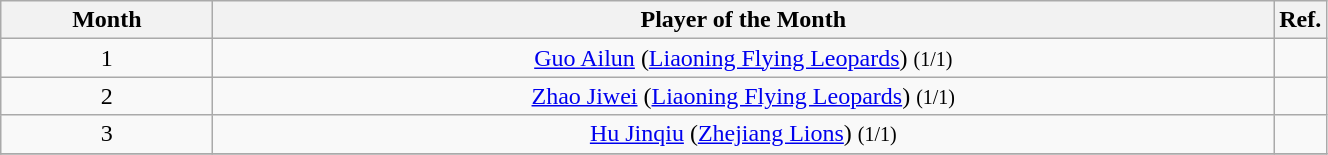<table class="wikitable sortable" style="text-align:left">
<tr>
<th width=16%>Month</th>
<th width=80%>Player of the Month</th>
<th class=unsortable>Ref.</th>
</tr>
<tr>
<td align=center>1</td>
<td align=center> <a href='#'>Guo Ailun</a> (<a href='#'>Liaoning Flying Leopards</a>) <small>(1/1)</small></td>
<td align=center></td>
</tr>
<tr>
<td align=center>2</td>
<td align=center> <a href='#'>Zhao Jiwei</a> (<a href='#'>Liaoning Flying Leopards</a>) <small>(1/1)</small></td>
<td align=center></td>
</tr>
<tr>
<td align=center>3</td>
<td align=center> <a href='#'>Hu Jinqiu</a> (<a href='#'>Zhejiang Lions</a>) <small>(1/1)</small></td>
<td align=center></td>
</tr>
<tr>
</tr>
</table>
